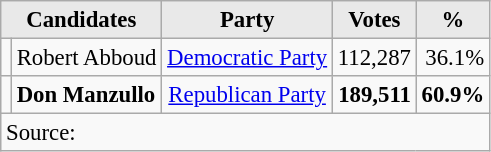<table class=wikitable style="font-size:95%; text-align:right;">
<tr>
<th style="background:#e9e9e9; text-align:center;" colspan="2">Candidates</th>
<th style="background:#e9e9e9; text-align:center;">Party</th>
<th style="background:#e9e9e9; text-align:center;">Votes</th>
<th style="background:#e9e9e9; text-align:center;">%</th>
</tr>
<tr>
<td></td>
<td align=left>Robert Abboud</td>
<td align=center><a href='#'>Democratic Party</a></td>
<td>112,287</td>
<td>36.1%</td>
</tr>
<tr>
<td></td>
<td align=left><strong>Don Manzullo</strong></td>
<td align=center><a href='#'>Republican Party</a></td>
<td><strong>189,511</strong></td>
<td><strong>60.9%</strong></td>
</tr>
<tr>
<td style="text-align:left;" colspan="6">Source:</td>
</tr>
</table>
